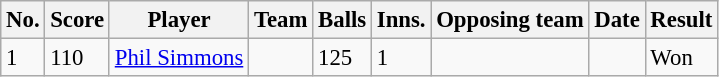<table class="wikitable sortable" style="font-size:95%">
<tr>
<th>No.</th>
<th>Score</th>
<th>Player</th>
<th>Team</th>
<th>Balls</th>
<th>Inns.</th>
<th>Opposing team</th>
<th>Date</th>
<th>Result</th>
</tr>
<tr>
<td>1</td>
<td> 110</td>
<td><a href='#'>Phil Simmons</a></td>
<td></td>
<td> 125</td>
<td>1</td>
<td></td>
<td></td>
<td>Won</td>
</tr>
</table>
